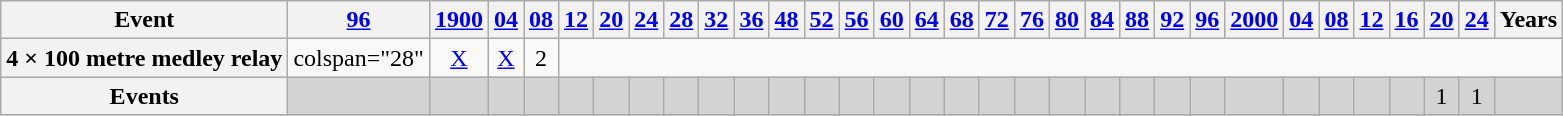<table class="wikitable plainrowheaders sticky-table-row1 sticky-table-col1" style="text-align:center;">
<tr>
<th scope="col">Event</th>
<th scope="col"><a href='#'>96</a></th>
<th scope="col"><a href='#'>1900</a></th>
<th scope="col"><a href='#'>04</a></th>
<th scope="col"><a href='#'>08</a></th>
<th scope="col"><a href='#'>12</a></th>
<th scope="col"><a href='#'>20</a></th>
<th scope="col"><a href='#'>24</a></th>
<th scope="col"><a href='#'>28</a></th>
<th scope="col"><a href='#'>32</a></th>
<th scope="col"><a href='#'>36</a></th>
<th scope="col"><a href='#'>48</a></th>
<th scope="col"><a href='#'>52</a></th>
<th scope="col"><a href='#'>56</a></th>
<th scope="col"><a href='#'>60</a></th>
<th scope="col"><a href='#'>64</a></th>
<th scope="col"><a href='#'>68</a></th>
<th scope="col"><a href='#'>72</a></th>
<th scope="col"><a href='#'>76</a></th>
<th scope="col"><a href='#'>80</a></th>
<th scope="col"><a href='#'>84</a></th>
<th scope="col"><a href='#'>88</a></th>
<th scope="col"><a href='#'>92</a></th>
<th scope="col"><a href='#'>96</a></th>
<th scope="col"><a href='#'>2000</a></th>
<th scope="col"><a href='#'>04</a></th>
<th scope="col"><a href='#'>08</a></th>
<th scope="col"><a href='#'>12</a></th>
<th scope="col"><a href='#'>16</a></th>
<th scope="col"><a href='#'>20</a></th>
<th scope="col"><a href='#'>24</a></th>
<th scope="col">Years</th>
</tr>
<tr>
<th scope="row">4 × 100 metre medley relay</th>
<td>colspan="28"</td>
<td><a href='#'>X</a></td>
<td><a href='#'>X</a></td>
<td>2</td>
</tr>
<tr style="background:lightgray">
<th scope="row"><strong>Events</strong></th>
<td></td>
<td></td>
<td></td>
<td></td>
<td></td>
<td></td>
<td></td>
<td></td>
<td></td>
<td></td>
<td></td>
<td></td>
<td></td>
<td></td>
<td></td>
<td></td>
<td></td>
<td></td>
<td></td>
<td></td>
<td></td>
<td></td>
<td></td>
<td></td>
<td></td>
<td></td>
<td></td>
<td></td>
<td>1</td>
<td>1</td>
<td></td>
</tr>
</table>
